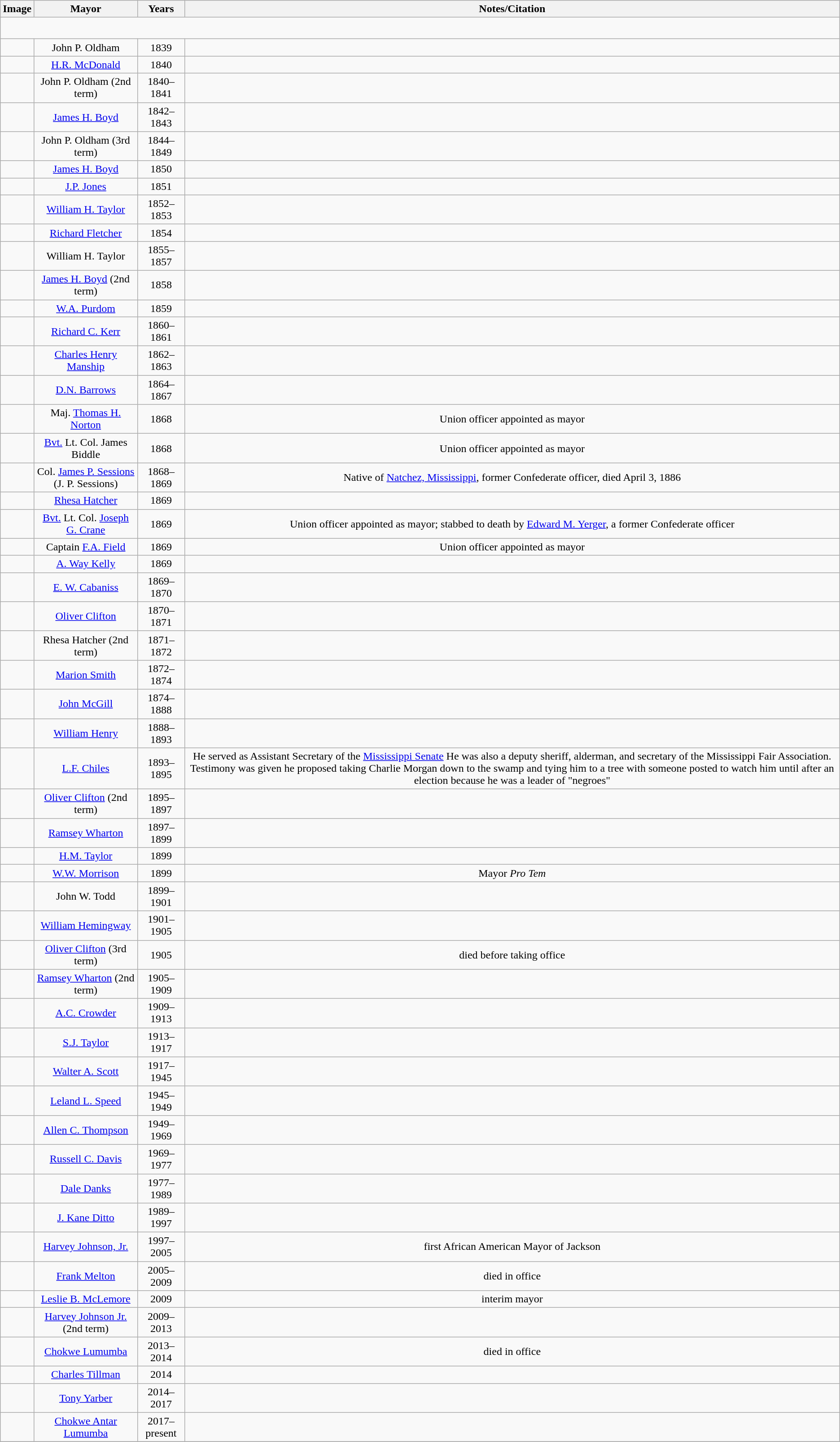<table class="wikitable" style="text-align:center">
<tr>
<th>Image</th>
<th>Mayor</th>
<th>Years</th>
<th>Notes/Citation</th>
</tr>
<tr style="height:2em">
</tr>
<tr>
<td></td>
<td>John P. Oldham</td>
<td>1839</td>
<td></td>
</tr>
<tr>
<td></td>
<td><a href='#'>H.R. McDonald</a></td>
<td>1840</td>
<td></td>
</tr>
<tr>
<td></td>
<td>John P. Oldham (2nd term)</td>
<td>1840–1841</td>
<td></td>
</tr>
<tr>
<td></td>
<td><a href='#'>James H. Boyd</a></td>
<td>1842–1843</td>
<td></td>
</tr>
<tr>
<td></td>
<td>John P. Oldham (3rd term)</td>
<td>1844–1849</td>
<td></td>
</tr>
<tr>
<td></td>
<td><a href='#'>James H. Boyd</a></td>
<td>1850</td>
<td></td>
</tr>
<tr>
<td></td>
<td><a href='#'>J.P. Jones</a></td>
<td>1851</td>
<td></td>
</tr>
<tr>
<td></td>
<td><a href='#'>William H. Taylor</a></td>
<td>1852–1853</td>
<td></td>
</tr>
<tr>
<td></td>
<td><a href='#'>Richard Fletcher</a></td>
<td>1854</td>
<td></td>
</tr>
<tr>
<td></td>
<td>William H. Taylor</td>
<td>1855–1857</td>
<td></td>
</tr>
<tr>
<td></td>
<td><a href='#'>James H. Boyd</a> (2nd term)</td>
<td>1858</td>
<td></td>
</tr>
<tr>
<td></td>
<td><a href='#'>W.A. Purdom</a></td>
<td>1859</td>
<td></td>
</tr>
<tr>
<td></td>
<td><a href='#'>Richard C. Kerr</a></td>
<td>1860–1861</td>
<td></td>
</tr>
<tr>
<td></td>
<td><a href='#'>Charles Henry Manship</a></td>
<td>1862–1863</td>
<td></td>
</tr>
<tr>
<td></td>
<td><a href='#'>D.N. Barrows</a></td>
<td>1864–1867</td>
<td></td>
</tr>
<tr>
<td></td>
<td>Maj. <a href='#'>Thomas H. Norton</a></td>
<td>1868</td>
<td>Union officer appointed as mayor</td>
</tr>
<tr>
<td></td>
<td><a href='#'>Bvt.</a> Lt. Col. James Biddle</td>
<td>1868</td>
<td>Union officer appointed as mayor</td>
</tr>
<tr>
<td></td>
<td>Col. <a href='#'>James P. Sessions</a> (J. P. Sessions)</td>
<td>1868–1869</td>
<td>Native of <a href='#'>Natchez, Mississippi</a>, former Confederate officer, died April 3, 1886</td>
</tr>
<tr>
<td></td>
<td><a href='#'>Rhesa Hatcher</a></td>
<td>1869</td>
<td></td>
</tr>
<tr>
<td></td>
<td><a href='#'>Bvt.</a> Lt. Col. <a href='#'>Joseph G. Crane</a></td>
<td>1869</td>
<td>Union officer appointed as mayor; stabbed to death by <a href='#'>Edward M. Yerger</a>, a former Confederate officer</td>
</tr>
<tr>
<td></td>
<td>Captain <a href='#'>F.A. Field</a></td>
<td>1869</td>
<td>Union officer appointed as mayor</td>
</tr>
<tr>
<td></td>
<td><a href='#'>A. Way Kelly</a></td>
<td>1869</td>
<td></td>
</tr>
<tr>
<td></td>
<td><a href='#'>E. W. Cabaniss</a></td>
<td>1869–1870</td>
<td></td>
</tr>
<tr>
<td></td>
<td><a href='#'>Oliver Clifton</a></td>
<td>1870–1871</td>
<td></td>
</tr>
<tr>
<td></td>
<td>Rhesa Hatcher (2nd term)</td>
<td>1871–1872</td>
<td></td>
</tr>
<tr>
<td></td>
<td><a href='#'>Marion Smith</a></td>
<td>1872–1874</td>
<td></td>
</tr>
<tr>
<td></td>
<td><a href='#'>John McGill</a></td>
<td>1874–1888</td>
<td></td>
</tr>
<tr>
<td></td>
<td><a href='#'>William Henry</a></td>
<td>1888–1893</td>
<td></td>
</tr>
<tr>
<td></td>
<td><a href='#'>L.F. Chiles</a></td>
<td>1893–1895</td>
<td>He served as Assistant Secretary of the <a href='#'>Mississippi Senate</a> He was also a deputy sheriff, alderman, and secretary of the Mississippi Fair Association. Testimony was given he proposed taking Charlie Morgan down to the swamp and tying him to a tree with someone posted to watch him until after an election because he was a leader of "negroes"</td>
</tr>
<tr>
<td></td>
<td><a href='#'>Oliver Clifton</a> (2nd term)</td>
<td>1895–1897</td>
<td></td>
</tr>
<tr>
<td></td>
<td><a href='#'>Ramsey Wharton</a></td>
<td>1897–1899</td>
<td></td>
</tr>
<tr>
<td></td>
<td><a href='#'>H.M. Taylor</a></td>
<td>1899</td>
<td></td>
</tr>
<tr>
<td></td>
<td><a href='#'>W.W. Morrison</a></td>
<td>1899</td>
<td>Mayor <em>Pro Tem</em></td>
</tr>
<tr>
<td></td>
<td>John W. Todd</td>
<td>1899–1901</td>
<td></td>
</tr>
<tr>
<td></td>
<td><a href='#'>William Hemingway</a></td>
<td>1901–1905</td>
<td></td>
</tr>
<tr>
<td></td>
<td><a href='#'>Oliver Clifton</a> (3rd term)</td>
<td>1905</td>
<td>died before taking office</td>
</tr>
<tr>
<td></td>
<td><a href='#'>Ramsey Wharton</a> (2nd term)</td>
<td>1905–1909</td>
<td></td>
</tr>
<tr>
<td></td>
<td><a href='#'>A.C. Crowder</a></td>
<td>1909–1913</td>
<td></td>
</tr>
<tr>
<td></td>
<td><a href='#'>S.J. Taylor</a></td>
<td>1913–1917</td>
<td></td>
</tr>
<tr>
<td></td>
<td><a href='#'>Walter A. Scott</a></td>
<td>1917–1945</td>
<td></td>
</tr>
<tr>
<td></td>
<td><a href='#'>Leland L. Speed</a></td>
<td>1945–1949</td>
<td></td>
</tr>
<tr>
<td></td>
<td><a href='#'>Allen C. Thompson</a></td>
<td>1949–1969</td>
<td></td>
</tr>
<tr>
<td></td>
<td><a href='#'>Russell C. Davis</a></td>
<td>1969–1977</td>
<td></td>
</tr>
<tr>
<td></td>
<td><a href='#'>Dale Danks</a></td>
<td>1977–1989</td>
<td></td>
</tr>
<tr>
<td></td>
<td><a href='#'>J. Kane Ditto</a></td>
<td>1989–1997</td>
<td></td>
</tr>
<tr>
<td></td>
<td><a href='#'>Harvey Johnson, Jr.</a></td>
<td>1997–2005</td>
<td>first African American Mayor of Jackson</td>
</tr>
<tr>
<td></td>
<td><a href='#'>Frank Melton</a></td>
<td>2005–2009</td>
<td>died in office</td>
</tr>
<tr>
<td></td>
<td><a href='#'>Leslie B. McLemore</a></td>
<td>2009</td>
<td>interim mayor</td>
</tr>
<tr>
<td></td>
<td><a href='#'>Harvey Johnson Jr.</a> (2nd term)</td>
<td>2009–2013</td>
<td></td>
</tr>
<tr>
<td></td>
<td><a href='#'>Chokwe Lumumba</a></td>
<td>2013–2014</td>
<td>died in office</td>
</tr>
<tr>
<td></td>
<td><a href='#'>Charles Tillman</a></td>
<td>2014</td>
<td></td>
</tr>
<tr>
<td></td>
<td><a href='#'>Tony Yarber</a></td>
<td>2014–2017</td>
<td></td>
</tr>
<tr>
<td></td>
<td><a href='#'>Chokwe Antar Lumumba</a></td>
<td>2017–present</td>
<td></td>
</tr>
<tr>
</tr>
</table>
